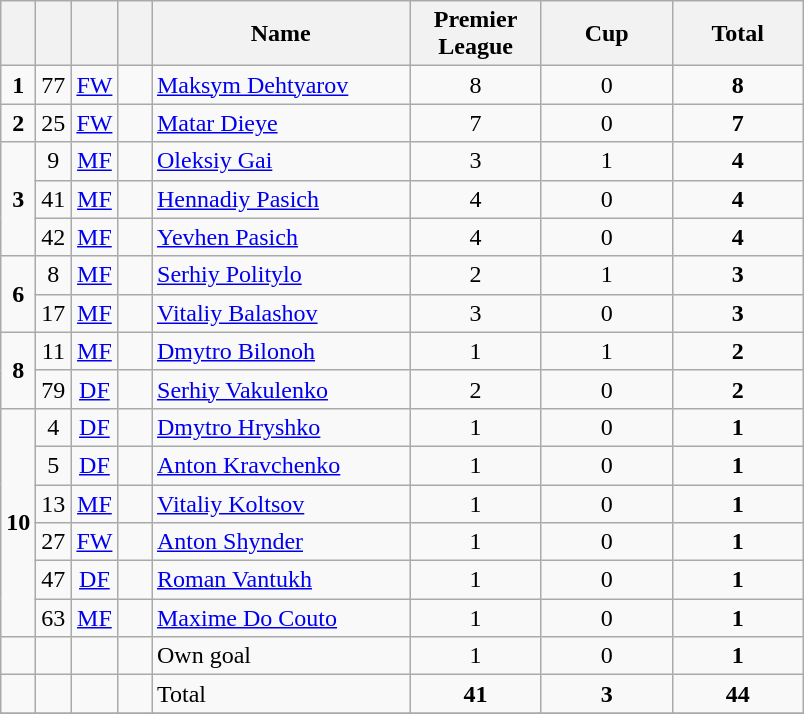<table class="wikitable" style="text-align:center">
<tr>
<th width=15></th>
<th width=15></th>
<th width=15></th>
<th width=15></th>
<th width=165>Name</th>
<th width=80><strong>Premier League</strong></th>
<th width=80><strong>Cup</strong></th>
<th width=80>Total</th>
</tr>
<tr>
<td><strong>1</strong></td>
<td>77</td>
<td><a href='#'>FW</a></td>
<td></td>
<td align=left><a href='#'>Maksym Dehtyarov</a></td>
<td>8</td>
<td>0</td>
<td><strong>8</strong></td>
</tr>
<tr>
<td><strong>2</strong></td>
<td>25</td>
<td><a href='#'>FW</a></td>
<td></td>
<td align=left><a href='#'>Matar Dieye</a></td>
<td>7</td>
<td>0</td>
<td><strong>7</strong></td>
</tr>
<tr>
<td rowspan=3><strong>3</strong></td>
<td>9</td>
<td><a href='#'>MF</a></td>
<td></td>
<td align=left><a href='#'>Oleksiy Gai</a></td>
<td>3</td>
<td>1</td>
<td><strong>4</strong></td>
</tr>
<tr>
<td>41</td>
<td><a href='#'>MF</a></td>
<td></td>
<td align=left><a href='#'>Hennadiy Pasich</a></td>
<td>4</td>
<td>0</td>
<td><strong>4</strong></td>
</tr>
<tr>
<td>42</td>
<td><a href='#'>MF</a></td>
<td></td>
<td align=left><a href='#'>Yevhen Pasich</a></td>
<td>4</td>
<td>0</td>
<td><strong>4</strong></td>
</tr>
<tr>
<td rowspan=2><strong>6</strong></td>
<td>8</td>
<td><a href='#'>MF</a></td>
<td></td>
<td align=left><a href='#'>Serhiy Politylo</a></td>
<td>2</td>
<td>1</td>
<td><strong>3</strong></td>
</tr>
<tr>
<td>17</td>
<td><a href='#'>MF</a></td>
<td></td>
<td align=left><a href='#'>Vitaliy Balashov</a></td>
<td>3</td>
<td>0</td>
<td><strong>3</strong></td>
</tr>
<tr>
<td rowspan=2><strong>8</strong></td>
<td>11</td>
<td><a href='#'>MF</a></td>
<td></td>
<td align=left><a href='#'>Dmytro Bilonoh</a></td>
<td>1</td>
<td>1</td>
<td><strong>2</strong></td>
</tr>
<tr>
<td>79</td>
<td><a href='#'>DF</a></td>
<td></td>
<td align=left><a href='#'>Serhiy Vakulenko</a></td>
<td>2</td>
<td>0</td>
<td><strong>2</strong></td>
</tr>
<tr>
<td rowspan=6><strong>10</strong></td>
<td>4</td>
<td><a href='#'>DF</a></td>
<td></td>
<td align=left><a href='#'>Dmytro Hryshko</a></td>
<td>1</td>
<td>0</td>
<td><strong>1</strong></td>
</tr>
<tr>
<td>5</td>
<td><a href='#'>DF</a></td>
<td></td>
<td align=left><a href='#'>Anton Kravchenko</a></td>
<td>1</td>
<td>0</td>
<td><strong>1</strong></td>
</tr>
<tr>
<td>13</td>
<td><a href='#'>MF</a></td>
<td></td>
<td align=left><a href='#'>Vitaliy Koltsov</a></td>
<td>1</td>
<td>0</td>
<td><strong>1</strong></td>
</tr>
<tr>
<td>27</td>
<td><a href='#'>FW</a></td>
<td></td>
<td align=left><a href='#'>Anton Shynder</a></td>
<td>1</td>
<td>0</td>
<td><strong>1</strong></td>
</tr>
<tr>
<td>47</td>
<td><a href='#'>DF</a></td>
<td></td>
<td align=left><a href='#'>Roman Vantukh</a></td>
<td>1</td>
<td>0</td>
<td><strong>1</strong></td>
</tr>
<tr>
<td>63</td>
<td><a href='#'>MF</a></td>
<td></td>
<td align=left><a href='#'>Maxime Do Couto</a></td>
<td>1</td>
<td>0</td>
<td><strong>1</strong></td>
</tr>
<tr>
<td></td>
<td></td>
<td></td>
<td></td>
<td align=left>Own goal</td>
<td>1</td>
<td>0</td>
<td><strong>1</strong></td>
</tr>
<tr>
<td></td>
<td></td>
<td></td>
<td></td>
<td align=left>Total</td>
<td><strong>41</strong></td>
<td><strong>3</strong></td>
<td><strong>44</strong></td>
</tr>
<tr>
</tr>
</table>
